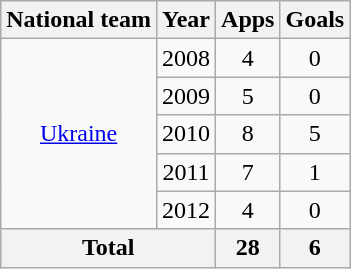<table class="wikitable" style="text-align:center">
<tr>
<th>National team</th>
<th>Year</th>
<th>Apps</th>
<th>Goals</th>
</tr>
<tr>
<td rowspan="5"><a href='#'>Ukraine</a></td>
<td>2008</td>
<td>4</td>
<td>0</td>
</tr>
<tr>
<td>2009</td>
<td>5</td>
<td>0</td>
</tr>
<tr>
<td>2010</td>
<td>8</td>
<td>5</td>
</tr>
<tr>
<td>2011</td>
<td>7</td>
<td>1</td>
</tr>
<tr>
<td>2012</td>
<td>4</td>
<td>0</td>
</tr>
<tr>
<th colspan="2">Total</th>
<th>28</th>
<th>6</th>
</tr>
</table>
